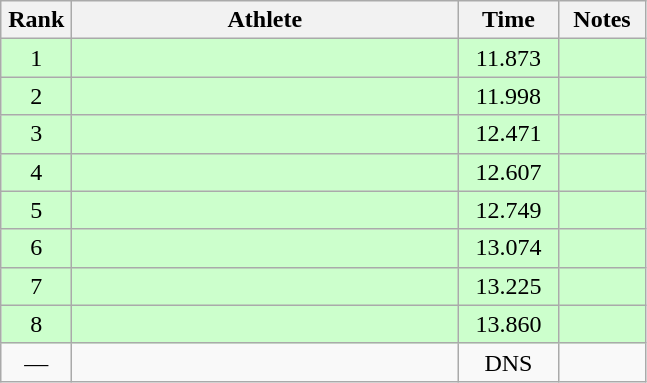<table class=wikitable style="text-align:center">
<tr>
<th width=40>Rank</th>
<th width=250>Athlete</th>
<th width=60>Time</th>
<th width=50>Notes</th>
</tr>
<tr bgcolor="ccffcc">
<td>1</td>
<td align=left></td>
<td>11.873</td>
<td></td>
</tr>
<tr bgcolor="ccffcc">
<td>2</td>
<td align=left></td>
<td>11.998</td>
<td></td>
</tr>
<tr bgcolor="ccffcc">
<td>3</td>
<td align=left></td>
<td>12.471</td>
<td></td>
</tr>
<tr bgcolor="ccffcc">
<td>4</td>
<td align=left></td>
<td>12.607</td>
<td></td>
</tr>
<tr bgcolor="ccffcc">
<td>5</td>
<td align=left></td>
<td>12.749</td>
<td></td>
</tr>
<tr bgcolor="ccffcc">
<td>6</td>
<td align=left></td>
<td>13.074</td>
<td></td>
</tr>
<tr bgcolor="ccffcc">
<td>7</td>
<td align=left></td>
<td>13.225</td>
<td></td>
</tr>
<tr bgcolor="ccffcc">
<td>8</td>
<td align=left></td>
<td>13.860</td>
<td></td>
</tr>
<tr>
<td>—</td>
<td align=left></td>
<td>DNS</td>
<td></td>
</tr>
</table>
